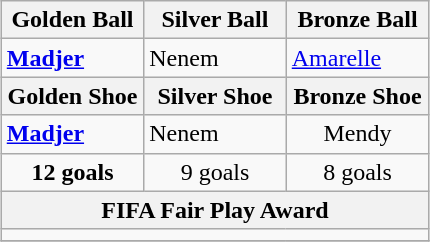<table class="wikitable" style="margin:auto">
<tr>
<th width=33% colspan="2">Golden Ball</th>
<th width=33% colspan="2">Silver Ball</th>
<th width=33% colspan="2">Bronze Ball</th>
</tr>
<tr>
<td colspan="2"> <strong><a href='#'>Madjer</a></strong></td>
<td colspan="2"> Nenem</td>
<td colspan="2"> <a href='#'>Amarelle</a></td>
</tr>
<tr>
<th colspan="2">Golden Shoe</th>
<th colspan="2">Silver Shoe</th>
<th colspan="2">Bronze Shoe</th>
</tr>
<tr>
<td colspan="2"> <strong><a href='#'>Madjer</a></strong></td>
<td colspan="2"> Nenem</td>
<td style="text-align:center;" colspan="2"> Mendy</td>
</tr>
<tr align="center">
<td colspan="2"><strong>12 goals</strong></td>
<td colspan="2">9 goals</td>
<td colspan="2">8 goals</td>
</tr>
<tr>
<th colspan="6">FIFA Fair Play Award</th>
</tr>
<tr>
<td style="text-align:center;" colspan="6"><strong></strong></td>
</tr>
<tr>
</tr>
</table>
